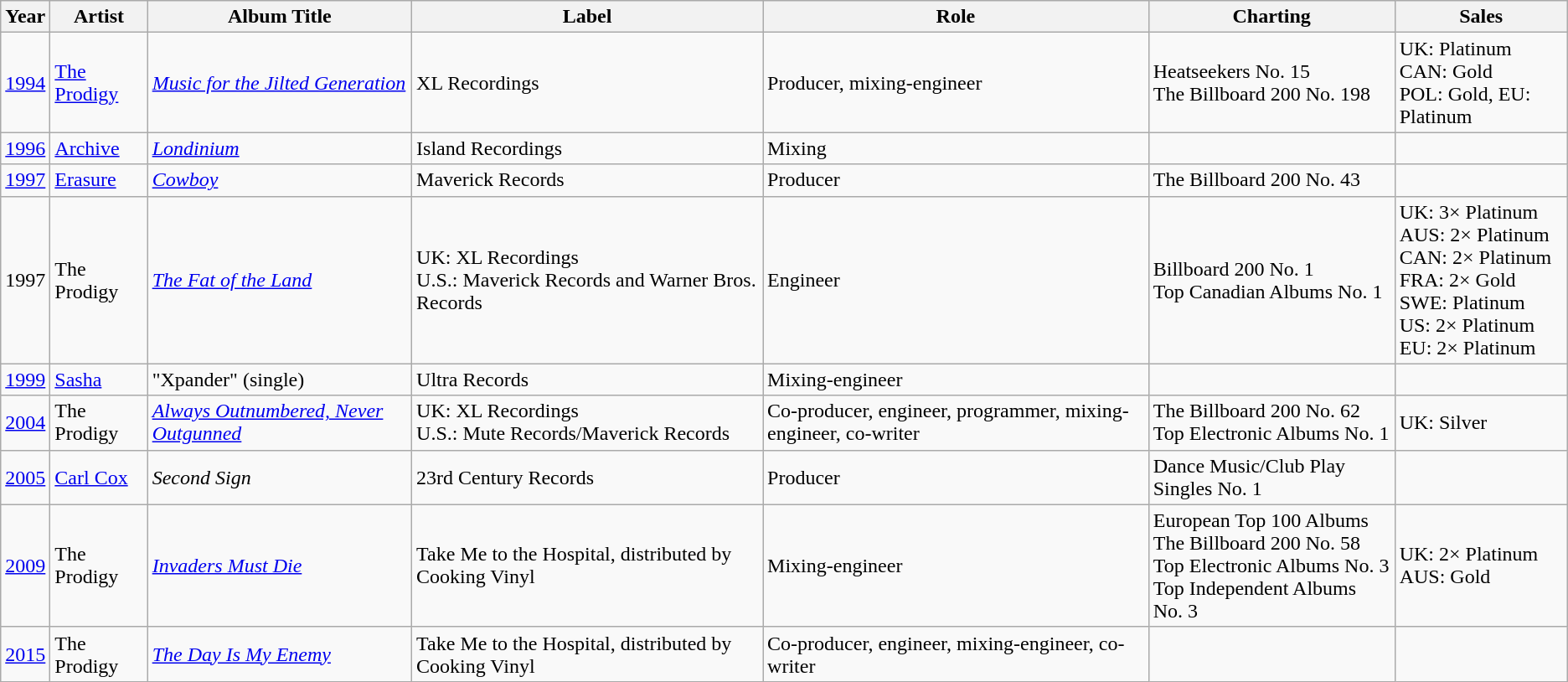<table class="wikitable">
<tr>
<th>Year</th>
<th>Artist</th>
<th>Album Title</th>
<th>Label</th>
<th>Role</th>
<th>Charting</th>
<th>Sales</th>
</tr>
<tr>
<td><a href='#'>1994</a></td>
<td><a href='#'>The Prodigy</a></td>
<td><em><a href='#'>Music for the Jilted Generation</a></em></td>
<td>XL Recordings</td>
<td>Producer, mixing-engineer</td>
<td>Heatseekers No. 15<br>The Billboard 200 No. 198</td>
<td>UK: Platinum<br>CAN: Gold<br>POL: Gold, EU: Platinum</td>
</tr>
<tr>
<td><a href='#'>1996</a></td>
<td><a href='#'>Archive</a></td>
<td><em><a href='#'>Londinium</a></em></td>
<td>Island Recordings</td>
<td>Mixing</td>
<td></td>
<td></td>
</tr>
<tr>
<td><a href='#'>1997</a></td>
<td><a href='#'>Erasure</a></td>
<td><em><a href='#'>Cowboy</a></em></td>
<td>Maverick Records</td>
<td>Producer</td>
<td>The Billboard 200 No. 43</td>
<td></td>
</tr>
<tr>
<td>1997</td>
<td>The Prodigy</td>
<td><em><a href='#'>The Fat of the Land</a></em></td>
<td>UK: XL Recordings<br>U.S.: Maverick Records and Warner Bros. Records</td>
<td>Engineer</td>
<td>Billboard 200 No. 1<br>Top Canadian Albums No. 1</td>
<td>UK: 3× Platinum<br>AUS: 2× Platinum<br>CAN: 2× Platinum<br>FRA: 2× Gold<br>SWE: Platinum<br>US: 2× Platinum<br>EU: 2× Platinum</td>
</tr>
<tr>
<td><a href='#'>1999</a></td>
<td><a href='#'>Sasha</a></td>
<td>"Xpander" (single)</td>
<td>Ultra Records</td>
<td>Mixing-engineer</td>
<td></td>
<td></td>
</tr>
<tr>
<td><a href='#'>2004</a></td>
<td>The Prodigy</td>
<td><em><a href='#'>Always Outnumbered, Never Outgunned</a></em></td>
<td>UK: XL Recordings<br>U.S.: Mute Records/Maverick Records</td>
<td>Co-producer, engineer, programmer, mixing-engineer, co-writer</td>
<td>The Billboard 200 No. 62<br>Top Electronic Albums No. 1</td>
<td>UK: Silver</td>
</tr>
<tr>
<td><a href='#'>2005</a></td>
<td><a href='#'>Carl Cox</a></td>
<td><em>Second Sign</em></td>
<td>23rd Century Records</td>
<td>Producer</td>
<td>Dance Music/Club Play Singles No. 1</td>
<td></td>
</tr>
<tr>
<td><a href='#'>2009</a></td>
<td>The Prodigy</td>
<td><em><a href='#'>Invaders Must Die</a></em></td>
<td>Take Me to the Hospital, distributed by Cooking Vinyl</td>
<td>Mixing-engineer</td>
<td>European Top 100 Albums<br>The Billboard 200 No. 58<br>Top Electronic Albums No. 3<br>Top Independent Albums No. 3</td>
<td>UK: 2× Platinum<br>AUS: Gold</td>
</tr>
<tr>
<td><a href='#'>2015</a></td>
<td>The Prodigy</td>
<td><em><a href='#'>The Day Is My Enemy</a></em></td>
<td>Take Me to the Hospital, distributed by Cooking Vinyl</td>
<td>Co-producer, engineer, mixing-engineer, co-writer</td>
<td></td>
<td></td>
</tr>
</table>
